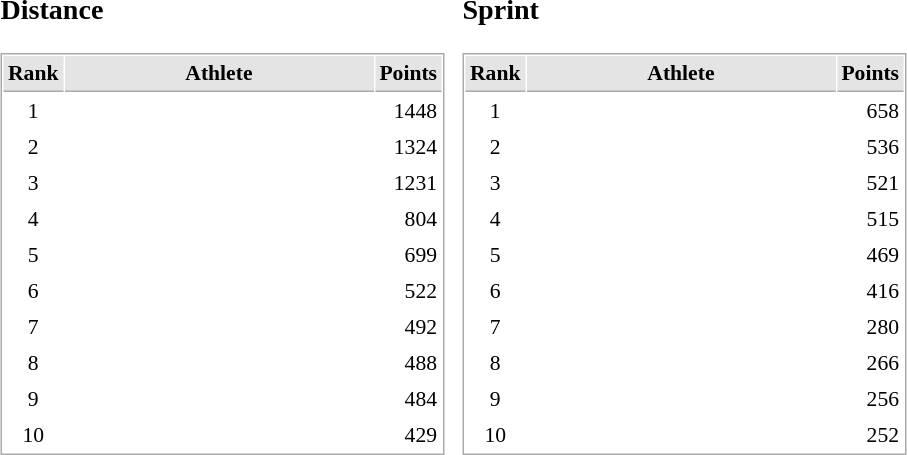<table border="0" cellspacing="10">
<tr>
<td><br><h3>Distance</h3><table cellspacing="1" cellpadding="3" style="border:1px solid #AAAAAA;font-size:90%">
<tr bgcolor="#E4E4E4">
<th style="border-bottom:1px solid #AAAAAA" width=10>Rank</th>
<th style="border-bottom:1px solid #AAAAAA" width=200>Athlete</th>
<th style="border-bottom:1px solid #AAAAAA" width=20 align=right>Points</th>
</tr>
<tr align="center">
<td>1</td>
<td align="left"><strong></strong></td>
<td align=right>1448</td>
</tr>
<tr align="center">
<td>2</td>
<td align="left"></td>
<td align=right>1324</td>
</tr>
<tr align="center">
<td>3</td>
<td align="left"></td>
<td align=right>1231</td>
</tr>
<tr align="center">
<td>4</td>
<td align="left"></td>
<td align=right>804</td>
</tr>
<tr align="center">
<td>5</td>
<td align="left"></td>
<td align=right>699</td>
</tr>
<tr align="center">
<td>6</td>
<td align="left"></td>
<td align=right>522</td>
</tr>
<tr align="center">
<td>7</td>
<td align="left"></td>
<td align=right>492</td>
</tr>
<tr align="center">
<td>8</td>
<td align="left"></td>
<td align=right>488</td>
</tr>
<tr align="center">
<td>9</td>
<td align="left"></td>
<td align=right>484</td>
</tr>
<tr align="center">
<td>10</td>
<td align="left"></td>
<td align=right>429</td>
</tr>
</table>
</td>
<td><br><h3>Sprint</h3><table cellspacing="1" cellpadding="3" style="border:1px solid #AAAAAA;font-size:90%">
<tr bgcolor="#E4E4E4">
<th style="border-bottom:1px solid #AAAAAA" width=10>Rank</th>
<th style="border-bottom:1px solid #AAAAAA" width=200>Athlete</th>
<th style="border-bottom:1px solid #AAAAAA" width=20 align=right>Points</th>
</tr>
<tr align="center">
<td>1</td>
<td align="left"><strong></strong></td>
<td align=right>658</td>
</tr>
<tr align="center">
<td>2</td>
<td align="left"></td>
<td align=right>536</td>
</tr>
<tr align="center">
<td>3</td>
<td align="left"></td>
<td align=right>521</td>
</tr>
<tr align="center">
<td>4</td>
<td align="left"></td>
<td align=right>515</td>
</tr>
<tr align="center">
<td>5</td>
<td align="left"></td>
<td align=right>469</td>
</tr>
<tr align="center">
<td>6</td>
<td align="left"></td>
<td align=right>416</td>
</tr>
<tr align="center">
<td>7</td>
<td align="left"></td>
<td align=right>280</td>
</tr>
<tr align="center">
<td>8</td>
<td align="left"></td>
<td align=right>266</td>
</tr>
<tr align="center">
<td>9</td>
<td align="left"></td>
<td align=right>256</td>
</tr>
<tr align="center">
<td>10</td>
<td align="left"></td>
<td align=right>252</td>
</tr>
</table>
</td>
</tr>
</table>
